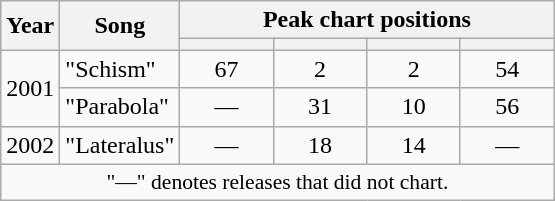<table class="wikitable">
<tr>
<th rowspan=2>Year</th>
<th rowspan=2>Song</th>
<th colspan=6>Peak chart positions</th>
</tr>
<tr>
<th width="55"></th>
<th width="55"></th>
<th width="55"></th>
<th width="55"></th>
</tr>
<tr>
<td rowspan="2">2001</td>
<td>"Schism"</td>
<td align="center">67</td>
<td align="center">2</td>
<td align="center">2</td>
<td align="center">54</td>
</tr>
<tr>
<td>"Parabola"</td>
<td align="center">—</td>
<td align="center">31</td>
<td align="center">10</td>
<td align="center">56</td>
</tr>
<tr>
<td>2002</td>
<td>"Lateralus"</td>
<td align="center">—</td>
<td align="center">18</td>
<td align="center">14</td>
<td align="center">—</td>
</tr>
<tr>
<td colspan=6 align="center" style="font-size:90%">"—" denotes releases that did not chart.</td>
</tr>
</table>
